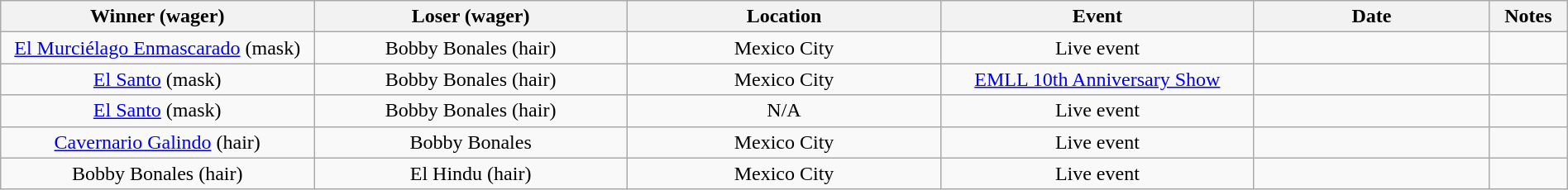<table class="wikitable sortable" width=100%  style="text-align: center">
<tr>
<th width=20% scope="col">Winner (wager)</th>
<th width=20% scope="col">Loser (wager)</th>
<th width=20% scope="col">Location</th>
<th width=20% scope="col">Event</th>
<th width=15% scope="col">Date</th>
<th class="unsortable" width=5% scope="col">Notes</th>
</tr>
<tr>
<td><a href='#'>El Murciélago Enmascarado</a> (mask)</td>
<td>Bobby Bonales (hair)</td>
<td>Mexico City</td>
<td>Live event</td>
<td></td>
<td></td>
</tr>
<tr>
<td><a href='#'>El Santo</a> (mask)</td>
<td>Bobby Bonales (hair)</td>
<td>Mexico City</td>
<td><a href='#'>EMLL 10th Anniversary Show</a></td>
<td></td>
<td></td>
</tr>
<tr>
<td><a href='#'>El Santo</a> (mask)</td>
<td>Bobby Bonales (hair)</td>
<td>N/A</td>
<td>Live event</td>
<td></td>
<td></td>
</tr>
<tr>
<td><a href='#'>Cavernario Galindo</a> (hair)</td>
<td>Bobby Bonales</td>
<td>Mexico City</td>
<td>Live event</td>
<td></td>
<td></td>
</tr>
<tr>
<td>Bobby Bonales (hair)</td>
<td>El Hindu (hair)</td>
<td>Mexico City</td>
<td>Live event</td>
<td></td>
<td></td>
</tr>
</table>
